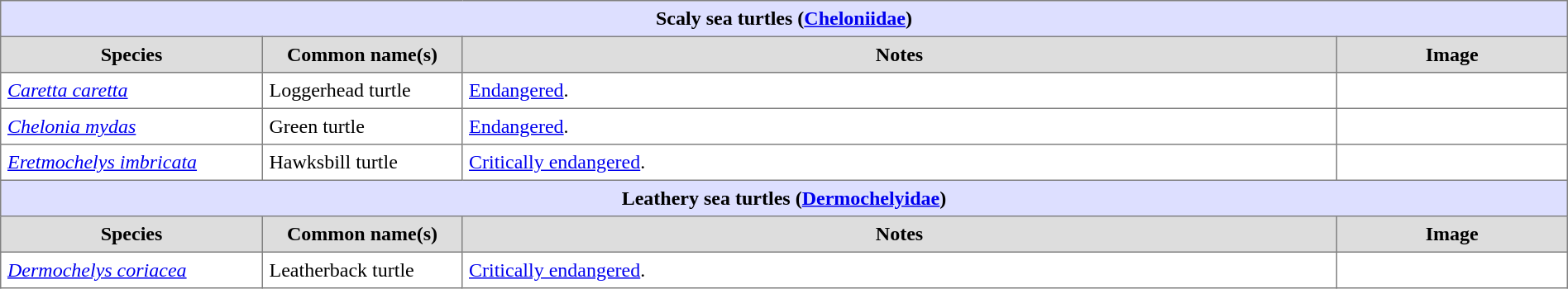<table border=1 style="border-collapse:collapse;" cellpadding=5 width=100%>
<tr>
<th colspan=4 bgcolor=#DDDFFF>Scaly sea turtles (<a href='#'>Cheloniidae</a>)</th>
</tr>
<tr bgcolor=#DDDDDD align=center>
<th width=200px>Species</th>
<th width=150px>Common name(s)</th>
<th>Notes</th>
<th width=175px>Image</th>
</tr>
<tr>
<td><em><a href='#'>Caretta caretta</a></em></td>
<td>Loggerhead turtle</td>
<td><a href='#'>Endangered</a>.</td>
<td></td>
</tr>
<tr>
<td><em><a href='#'>Chelonia mydas</a></em></td>
<td>Green turtle</td>
<td><a href='#'>Endangered</a>.</td>
<td></td>
</tr>
<tr>
<td><em><a href='#'>Eretmochelys imbricata</a></em></td>
<td>Hawksbill turtle</td>
<td><a href='#'>Critically endangered</a>.</td>
<td></td>
</tr>
<tr>
<th colspan=4 bgcolor=#DDDFFF>Leathery sea turtles (<a href='#'>Dermochelyidae</a>)</th>
</tr>
<tr bgcolor=#DDDDDD align=center>
<th width=200px>Species</th>
<th width=150px>Common name(s)</th>
<th>Notes</th>
<th width=175px>Image</th>
</tr>
<tr>
<td><em><a href='#'>Dermochelys coriacea</a></em></td>
<td>Leatherback turtle</td>
<td><a href='#'>Critically endangered</a>.</td>
<td></td>
</tr>
</table>
